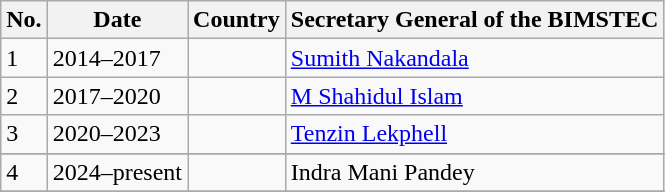<table class="wikitable">
<tr>
<th>No.</th>
<th>Date</th>
<th>Country</th>
<th>Secretary General of the BIMSTEC</th>
</tr>
<tr>
<td>1</td>
<td>2014–2017</td>
<td></td>
<td><a href='#'>Sumith Nakandala</a></td>
</tr>
<tr>
<td>2</td>
<td>2017–2020</td>
<td></td>
<td><a href='#'>M Shahidul Islam</a></td>
</tr>
<tr>
<td>3</td>
<td>2020–2023</td>
<td></td>
<td><a href='#'>Tenzin Lekphell</a></td>
</tr>
<tr>
</tr>
<tr>
<td>4</td>
<td>2024–present</td>
<td></td>
<td>Indra Mani Pandey</td>
</tr>
<tr>
</tr>
</table>
